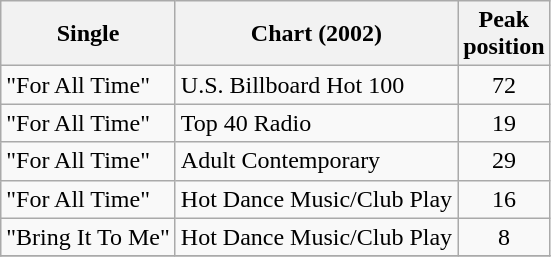<table class="wikitable">
<tr>
<th align="left">Single</th>
<th align="left">Chart (2002)</th>
<th align="center">Peak<br>position</th>
</tr>
<tr>
<td align="left">"For All Time"</td>
<td align="left">U.S. Billboard Hot 100</td>
<td align="center">72</td>
</tr>
<tr>
<td align="left">"For All Time"</td>
<td align="left">Top 40 Radio</td>
<td align="center">19</td>
</tr>
<tr>
<td align="left">"For All Time"</td>
<td align="left">Adult Contemporary</td>
<td align="center">29</td>
</tr>
<tr>
<td align="left">"For All Time"</td>
<td align="left">Hot Dance Music/Club Play</td>
<td align="center">16</td>
</tr>
<tr>
<td align="left">"Bring It To Me"</td>
<td align="left">Hot Dance Music/Club Play</td>
<td align="center">8</td>
</tr>
<tr>
</tr>
</table>
